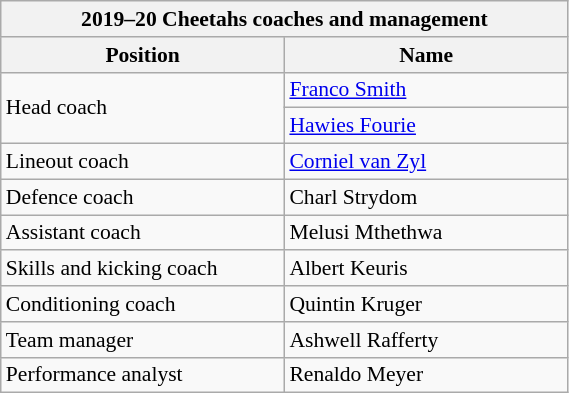<table class="wikitable sortable" style="text-align:left; font-size:90%; width:30%">
<tr>
<th colspan=100%>2019–20 Cheetahs coaches and management</th>
</tr>
<tr>
<th style="width:50%;">Position</th>
<th style="width:50%;">Name</th>
</tr>
<tr>
<td rowspan=2>Head coach</td>
<td><a href='#'>Franco Smith</a> </td>
</tr>
<tr>
<td><a href='#'>Hawies Fourie</a> </td>
</tr>
<tr>
<td>Lineout coach</td>
<td><a href='#'>Corniel van Zyl</a></td>
</tr>
<tr>
<td>Defence coach</td>
<td>Charl Strydom</td>
</tr>
<tr>
<td>Assistant coach</td>
<td>Melusi Mthethwa</td>
</tr>
<tr>
<td>Skills and kicking coach</td>
<td>Albert Keuris</td>
</tr>
<tr>
<td>Conditioning coach</td>
<td>Quintin Kruger</td>
</tr>
<tr>
<td>Team manager</td>
<td>Ashwell Rafferty</td>
</tr>
<tr>
<td>Performance analyst</td>
<td>Renaldo Meyer</td>
</tr>
</table>
